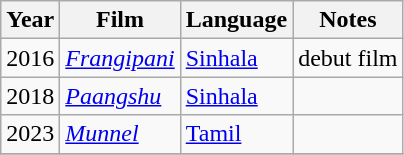<table class="wikitable sortable">
<tr>
<th>Year</th>
<th>Film</th>
<th>Language</th>
<th>Notes</th>
</tr>
<tr>
<td>2016</td>
<td><a href='#'><em>Frangipani</em></a></td>
<td><a href='#'>Sinhala</a></td>
<td>debut film</td>
</tr>
<tr>
<td>2018</td>
<td><em><a href='#'>Paangshu</a></em></td>
<td><a href='#'>Sinhala</a></td>
<td></td>
</tr>
<tr>
<td>2023</td>
<td><em><a href='#'>Munnel</a></em></td>
<td><a href='#'>Tamil</a></td>
<td></td>
</tr>
<tr>
</tr>
</table>
